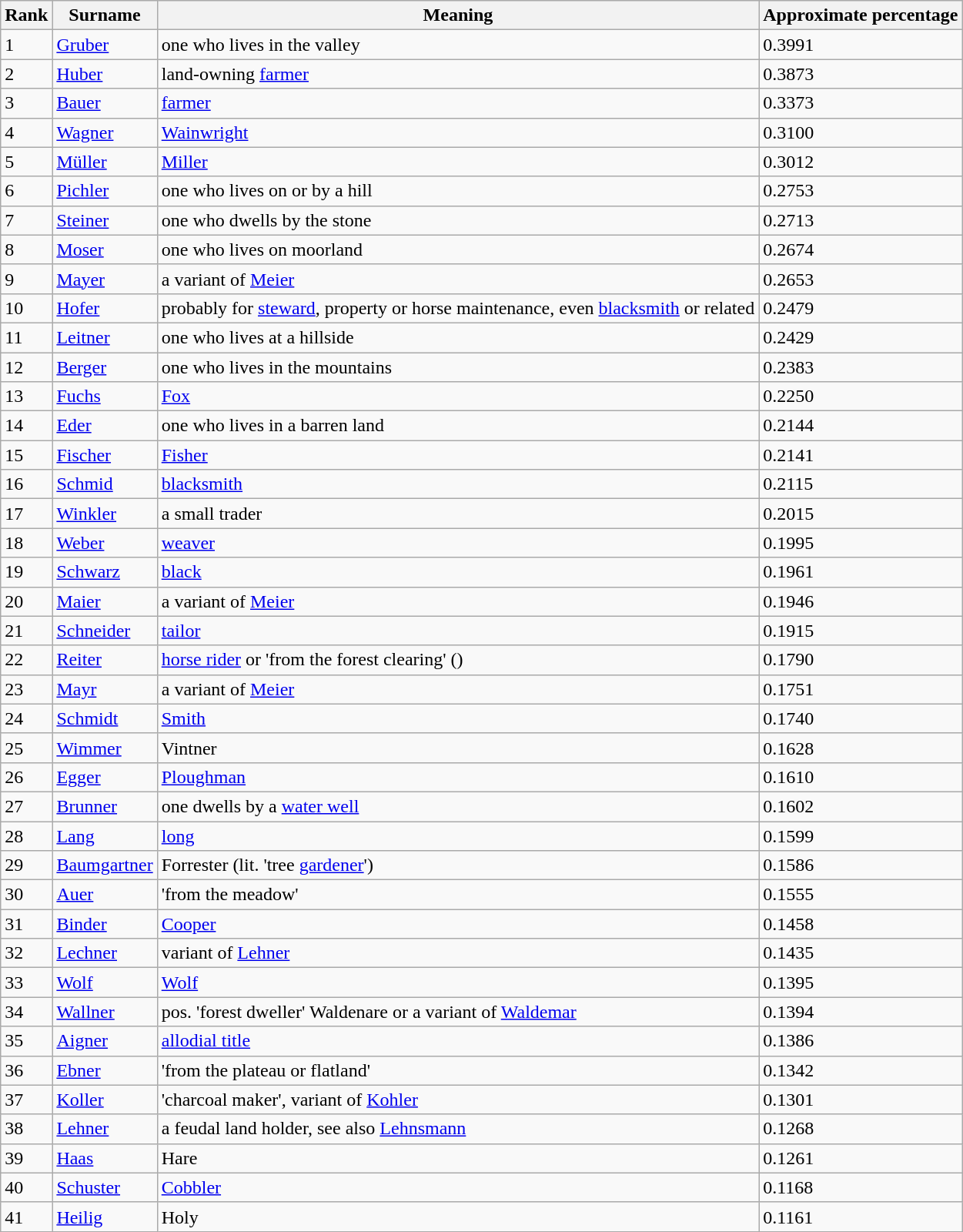<table class="wikitable">
<tr>
<th>Rank</th>
<th>Surname</th>
<th>Meaning</th>
<th>Approximate percentage</th>
</tr>
<tr>
<td>1</td>
<td><a href='#'>Gruber</a></td>
<td>one who lives in the valley</td>
<td>0.3991</td>
</tr>
<tr>
<td>2</td>
<td><a href='#'>Huber</a></td>
<td>land-owning <a href='#'>farmer</a></td>
<td>0.3873</td>
</tr>
<tr>
<td>3</td>
<td><a href='#'>Bauer</a></td>
<td><a href='#'>farmer</a></td>
<td>0.3373</td>
</tr>
<tr>
<td>4</td>
<td><a href='#'>Wagner</a></td>
<td><a href='#'>Wainwright</a></td>
<td>0.3100</td>
</tr>
<tr>
<td>5</td>
<td><a href='#'>Müller</a></td>
<td><a href='#'>Miller</a></td>
<td>0.3012</td>
</tr>
<tr>
<td>6</td>
<td><a href='#'>Pichler</a></td>
<td>one who lives on or by a hill</td>
<td>0.2753</td>
</tr>
<tr>
<td>7</td>
<td><a href='#'>Steiner</a></td>
<td>one who dwells by the stone</td>
<td>0.2713</td>
</tr>
<tr>
<td>8</td>
<td><a href='#'>Moser</a></td>
<td>one who lives on moorland</td>
<td>0.2674</td>
</tr>
<tr>
<td>9</td>
<td><a href='#'>Mayer</a></td>
<td>a variant of <a href='#'>Meier</a></td>
<td>0.2653</td>
</tr>
<tr>
<td>10</td>
<td><a href='#'>Hofer</a></td>
<td>probably for <a href='#'>steward</a>, property or horse maintenance, even <a href='#'>blacksmith</a> or related</td>
<td>0.2479</td>
</tr>
<tr>
<td>11</td>
<td><a href='#'>Leitner</a></td>
<td>one who lives at a hillside</td>
<td>0.2429</td>
</tr>
<tr>
<td>12</td>
<td><a href='#'>Berger</a></td>
<td>one who lives in the mountains</td>
<td>0.2383</td>
</tr>
<tr>
<td>13</td>
<td><a href='#'>Fuchs</a></td>
<td><a href='#'>Fox</a></td>
<td>0.2250</td>
</tr>
<tr>
<td>14</td>
<td><a href='#'>Eder</a></td>
<td>one who lives in a barren land</td>
<td>0.2144</td>
</tr>
<tr>
<td>15</td>
<td><a href='#'>Fischer</a></td>
<td><a href='#'>Fisher</a></td>
<td>0.2141</td>
</tr>
<tr>
<td>16</td>
<td><a href='#'>Schmid</a></td>
<td><a href='#'>blacksmith</a></td>
<td>0.2115</td>
</tr>
<tr>
<td>17</td>
<td><a href='#'>Winkler</a></td>
<td>a small trader</td>
<td>0.2015</td>
</tr>
<tr>
<td>18</td>
<td><a href='#'>Weber</a></td>
<td><a href='#'>weaver</a></td>
<td>0.1995</td>
</tr>
<tr>
<td>19</td>
<td><a href='#'>Schwarz</a></td>
<td><a href='#'>black</a></td>
<td>0.1961</td>
</tr>
<tr>
<td>20</td>
<td><a href='#'>Maier</a></td>
<td>a variant of <a href='#'>Meier</a></td>
<td>0.1946</td>
</tr>
<tr>
<td>21</td>
<td><a href='#'>Schneider</a></td>
<td><a href='#'>tailor</a></td>
<td>0.1915</td>
</tr>
<tr>
<td>22</td>
<td><a href='#'>Reiter</a></td>
<td><a href='#'>horse rider</a> or 'from the forest clearing' ()</td>
<td>0.1790</td>
</tr>
<tr>
<td>23</td>
<td><a href='#'>Mayr</a></td>
<td>a variant of <a href='#'>Meier</a></td>
<td>0.1751</td>
</tr>
<tr>
<td>24</td>
<td><a href='#'>Schmidt</a></td>
<td><a href='#'>Smith</a></td>
<td>0.1740</td>
</tr>
<tr>
<td>25</td>
<td><a href='#'>Wimmer</a></td>
<td>Vintner</td>
<td>0.1628</td>
</tr>
<tr>
<td>26</td>
<td><a href='#'>Egger</a></td>
<td><a href='#'>Ploughman</a></td>
<td>0.1610</td>
</tr>
<tr>
<td>27</td>
<td><a href='#'>Brunner</a></td>
<td>one dwells by a <a href='#'>water well</a></td>
<td>0.1602</td>
</tr>
<tr>
<td>28</td>
<td><a href='#'>Lang</a></td>
<td><a href='#'>long</a></td>
<td>0.1599</td>
</tr>
<tr>
<td>29</td>
<td><a href='#'>Baumgartner</a></td>
<td>Forrester (lit. 'tree <a href='#'>gardener</a>')</td>
<td>0.1586</td>
</tr>
<tr>
<td>30</td>
<td><a href='#'>Auer</a></td>
<td>'from the meadow'</td>
<td>0.1555</td>
</tr>
<tr>
<td>31</td>
<td><a href='#'>Binder</a></td>
<td><a href='#'>Cooper</a></td>
<td>0.1458</td>
</tr>
<tr>
<td>32</td>
<td><a href='#'>Lechner</a></td>
<td>variant of <a href='#'>Lehner</a></td>
<td>0.1435</td>
</tr>
<tr>
<td>33</td>
<td><a href='#'>Wolf</a></td>
<td><a href='#'>Wolf</a></td>
<td>0.1395</td>
</tr>
<tr>
<td>34</td>
<td><a href='#'>Wallner</a></td>
<td>pos. 'forest dweller' Waldenare or a variant of <a href='#'>Waldemar</a></td>
<td>0.1394</td>
</tr>
<tr>
<td>35</td>
<td><a href='#'>Aigner</a></td>
<td><a href='#'>allodial title</a></td>
<td>0.1386</td>
</tr>
<tr>
<td>36</td>
<td><a href='#'>Ebner</a></td>
<td>'from the plateau or flatland'</td>
<td>0.1342</td>
</tr>
<tr>
<td>37</td>
<td><a href='#'>Koller</a></td>
<td>'charcoal maker', variant of <a href='#'>Kohler</a></td>
<td>0.1301</td>
</tr>
<tr>
<td>38</td>
<td><a href='#'>Lehner</a></td>
<td>a feudal land holder, see also <a href='#'>Lehnsmann</a></td>
<td>0.1268</td>
</tr>
<tr>
<td>39</td>
<td><a href='#'>Haas</a></td>
<td>Hare</td>
<td>0.1261</td>
</tr>
<tr>
<td>40</td>
<td><a href='#'>Schuster</a></td>
<td><a href='#'>Cobbler</a></td>
<td>0.1168</td>
</tr>
<tr>
<td>41</td>
<td><a href='#'>Heilig</a></td>
<td>Holy</td>
<td>0.1161</td>
</tr>
</table>
